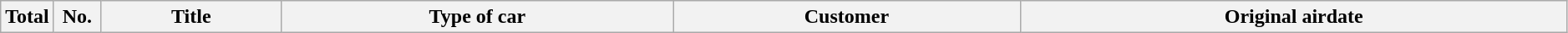<table class="wikitable plainrowheaders" style="width:99%;">
<tr>
<th style="width:30px;">Total</th>
<th style="width:30px;">No.</th>
<th>Title</th>
<th>Type of car</th>
<th>Customer</th>
<th>Original airdate<br>








</th>
</tr>
</table>
